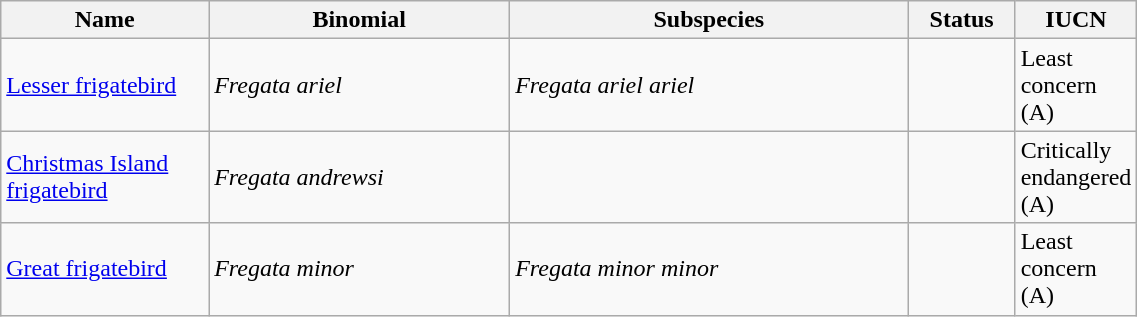<table width=60% class="wikitable">
<tr>
<th width=20%>Name</th>
<th width=30%>Binomial</th>
<th width=40%>Subspecies</th>
<th width=30%>Status</th>
<th width=30%>IUCN</th>
</tr>
<tr>
<td><a href='#'>Lesser frigatebird</a><br></td>
<td><em>Fregata ariel</em></td>
<td><em>Fregata ariel ariel</em></td>
<td></td>
<td>Least concern<br>(A)</td>
</tr>
<tr>
<td><a href='#'>Christmas Island frigatebird</a><br></td>
<td><em>Fregata andrewsi</em></td>
<td></td>
<td></td>
<td>Critically endangered<br>(A)</td>
</tr>
<tr>
<td><a href='#'>Great frigatebird</a><br></td>
<td><em>Fregata minor</em></td>
<td><em>Fregata minor minor</em></td>
<td></td>
<td>Least concern<br>(A)</td>
</tr>
</table>
